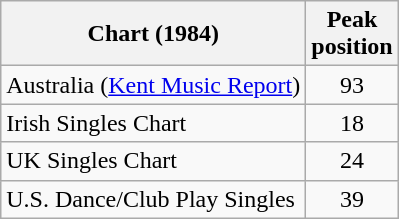<table class="wikitable sortable">
<tr>
<th>Chart (1984)</th>
<th>Peak<br>position</th>
</tr>
<tr>
<td align="left">Australia (<a href='#'>Kent Music Report</a>)</td>
<td style="text-align:center;">93</td>
</tr>
<tr>
<td align="left">Irish Singles Chart</td>
<td style="text-align:center;">18</td>
</tr>
<tr>
<td align="left">UK Singles Chart</td>
<td style="text-align:center;">24</td>
</tr>
<tr>
<td align="left">U.S. Dance/Club Play Singles</td>
<td style="text-align:center;">39</td>
</tr>
</table>
